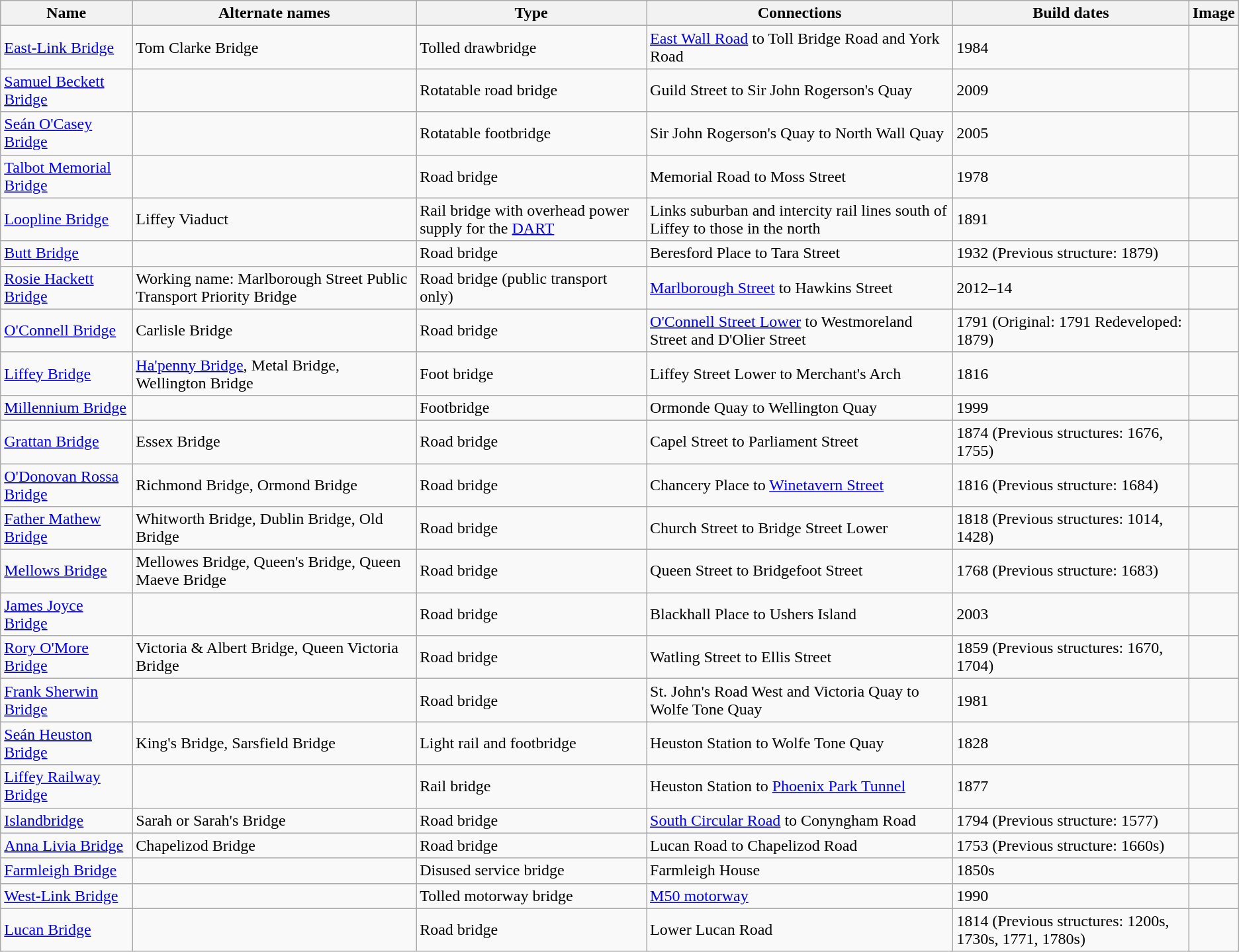<table class="wikitable sortable" |>
<tr>
<th>Name</th>
<th>Alternate names</th>
<th>Type</th>
<th>Connections</th>
<th>Build dates</th>
<th>Image</th>
</tr>
<tr>
<td><a href='#'>East-Link Bridge</a></td>
<td>Tom Clarke Bridge</td>
<td>Tolled drawbridge</td>
<td><a href='#'>East Wall Road</a> to Toll Bridge Road and York Road</td>
<td>1984</td>
<td></td>
</tr>
<tr>
<td><a href='#'>Samuel Beckett Bridge</a></td>
<td></td>
<td>Rotatable road bridge</td>
<td>Guild Street to Sir John Rogerson's Quay</td>
<td>2009</td>
<td></td>
</tr>
<tr>
<td><a href='#'>Seán O'Casey Bridge</a></td>
<td></td>
<td>Rotatable footbridge</td>
<td>Sir John Rogerson's Quay to North Wall Quay</td>
<td>2005</td>
<td></td>
</tr>
<tr>
<td><a href='#'>Talbot Memorial Bridge</a></td>
<td></td>
<td>Road bridge</td>
<td>Memorial Road to Moss Street</td>
<td>1978</td>
<td></td>
</tr>
<tr>
<td><a href='#'>Loopline Bridge</a></td>
<td>Liffey Viaduct</td>
<td>Rail bridge with overhead power supply for the <a href='#'>DART</a></td>
<td>Links suburban and intercity rail lines south of Liffey to those in the north</td>
<td>1891</td>
<td></td>
</tr>
<tr>
<td><a href='#'>Butt Bridge</a></td>
<td></td>
<td>Road bridge</td>
<td>Beresford Place to Tara Street</td>
<td>1932 (Previous structure: 1879)</td>
<td></td>
</tr>
<tr>
<td><a href='#'>Rosie Hackett Bridge</a></td>
<td>Working name: Marlborough Street Public Transport Priority Bridge</td>
<td>Road bridge (public transport only)</td>
<td><a href='#'>Marlborough Street</a> to Hawkins Street</td>
<td>2012–14</td>
<td></td>
</tr>
<tr>
<td><a href='#'>O'Connell Bridge</a></td>
<td>Carlisle Bridge</td>
<td>Road bridge</td>
<td><a href='#'>O'Connell Street Lower</a> to Westmoreland Street and D'Olier Street</td>
<td>1791 (Original: 1791 Redeveloped: 1879)</td>
<td></td>
</tr>
<tr>
<td><a href='#'>Liffey Bridge</a></td>
<td><a href='#'>Ha'penny Bridge</a>, Metal Bridge, Wellington Bridge</td>
<td>Foot bridge</td>
<td>Liffey Street Lower to Merchant's Arch</td>
<td>1816</td>
<td></td>
</tr>
<tr>
<td><a href='#'>Millennium Bridge</a></td>
<td></td>
<td>Footbridge</td>
<td>Ormonde Quay to Wellington Quay</td>
<td>1999</td>
<td></td>
</tr>
<tr>
<td><a href='#'>Grattan Bridge</a></td>
<td>Essex Bridge</td>
<td>Road bridge</td>
<td>Capel Street to Parliament Street</td>
<td>1874 (Previous structures: 1676, 1755)</td>
<td></td>
</tr>
<tr>
<td><a href='#'>O'Donovan Rossa Bridge</a></td>
<td>Richmond Bridge, Ormond Bridge</td>
<td>Road bridge</td>
<td>Chancery Place to <a href='#'>Winetavern Street</a></td>
<td>1816 (Previous structure: 1684)</td>
<td></td>
</tr>
<tr>
<td><a href='#'>Father Mathew Bridge</a></td>
<td>Whitworth Bridge, Dublin Bridge, Old Bridge</td>
<td>Road bridge</td>
<td>Church Street to Bridge Street Lower</td>
<td>1818 (Previous structures: 1014, 1428)</td>
<td></td>
</tr>
<tr>
<td><a href='#'>Mellows Bridge</a></td>
<td>Mellowes Bridge, Queen's Bridge, Queen Maeve Bridge</td>
<td>Road bridge</td>
<td>Queen Street to Bridgefoot Street</td>
<td>1768 (Previous structure: 1683)</td>
<td></td>
</tr>
<tr>
<td><a href='#'>James Joyce Bridge</a></td>
<td></td>
<td>Road bridge</td>
<td>Blackhall Place to Ushers Island</td>
<td>2003</td>
<td></td>
</tr>
<tr>
<td><a href='#'>Rory O'More Bridge</a></td>
<td>Victoria & Albert Bridge, Queen Victoria Bridge</td>
<td>Road bridge</td>
<td>Watling Street to Ellis Street</td>
<td>1859 (Previous structures: 1670, 1704)</td>
<td></td>
</tr>
<tr>
<td><a href='#'>Frank Sherwin Bridge</a></td>
<td></td>
<td>Road bridge</td>
<td>St. John's Road West and Victoria Quay to Wolfe Tone Quay</td>
<td>1981</td>
<td></td>
</tr>
<tr>
<td><a href='#'>Seán Heuston Bridge</a></td>
<td>King's Bridge, Sarsfield Bridge</td>
<td>Light rail and footbridge</td>
<td>Heuston Station to Wolfe Tone Quay</td>
<td>1828</td>
<td></td>
</tr>
<tr>
<td><a href='#'>Liffey Railway Bridge</a></td>
<td></td>
<td>Rail bridge</td>
<td>Heuston Station to <a href='#'>Phoenix Park Tunnel</a></td>
<td>1877</td>
<td></td>
</tr>
<tr>
<td><a href='#'>Islandbridge</a></td>
<td>Sarah or Sarah's Bridge</td>
<td>Road bridge</td>
<td><a href='#'>South Circular Road</a> to Conyngham Road</td>
<td>1794 (Previous structure: 1577)</td>
<td></td>
</tr>
<tr>
<td><a href='#'>Anna Livia Bridge</a></td>
<td>Chapelizod Bridge</td>
<td>Road bridge</td>
<td>Lucan Road to Chapelizod Road</td>
<td>1753 (Previous structure: 1660s)</td>
<td></td>
</tr>
<tr>
<td><a href='#'>Farmleigh Bridge</a></td>
<td></td>
<td>Disused service bridge</td>
<td>Farmleigh House</td>
<td>1850s</td>
<td></td>
</tr>
<tr>
<td><a href='#'>West-Link Bridge</a></td>
<td></td>
<td>Tolled motorway bridge</td>
<td><a href='#'>M50 motorway</a></td>
<td>1990</td>
<td></td>
</tr>
<tr>
<td><a href='#'>Lucan Bridge</a></td>
<td></td>
<td>Road bridge</td>
<td>Lower Lucan Road</td>
<td>1814 (Previous structures: 1200s, 1730s, 1771, 1780s)</td>
<td></td>
</tr>
</table>
